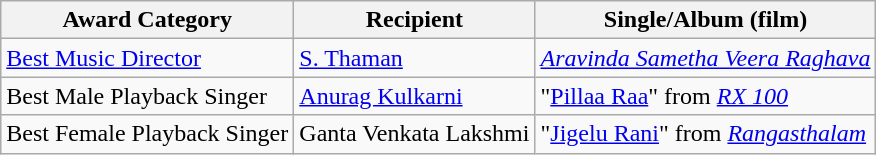<table class="wikitable sortable">
<tr>
<th>Award Category</th>
<th>Recipient</th>
<th>Single/Album (film)</th>
</tr>
<tr>
<td><a href='#'>Best Music Director</a></td>
<td><a href='#'>S. Thaman</a></td>
<td><em><a href='#'>Aravinda Sametha Veera Raghava</a></em></td>
</tr>
<tr>
<td>Best Male Playback Singer</td>
<td><a href='#'>Anurag Kulkarni</a></td>
<td>"<a href='#'>Pillaa Raa</a>" from <em><a href='#'>RX 100</a></em></td>
</tr>
<tr>
<td>Best Female Playback Singer</td>
<td>Ganta Venkata Lakshmi</td>
<td>"<a href='#'>Jigelu Rani</a>" from <em><a href='#'>Rangasthalam</a></em></td>
</tr>
</table>
